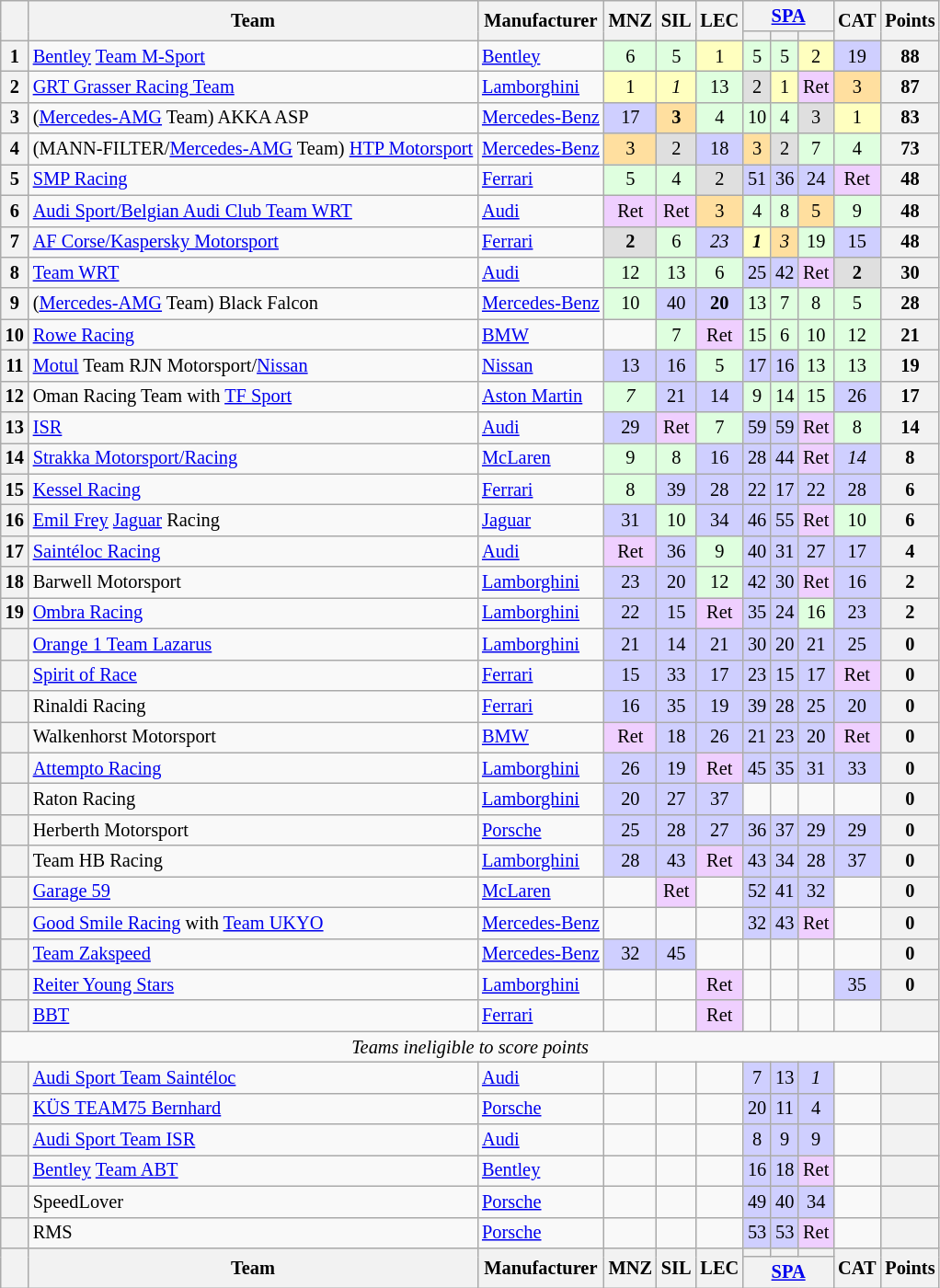<table class="wikitable" style="font-size: 85%; text-align:center;">
<tr>
<th rowspan=2></th>
<th rowspan=2>Team</th>
<th rowspan=2>Manufacturer</th>
<th rowspan=2>MNZ<br></th>
<th rowspan=2>SIL<br></th>
<th rowspan=2>LEC<br></th>
<th colspan=3><a href='#'>SPA</a><br></th>
<th rowspan=2>CAT<br></th>
<th rowspan=2>Points</th>
</tr>
<tr>
<th></th>
<th></th>
<th></th>
</tr>
<tr>
<th>1</th>
<td align=left> <a href='#'>Bentley</a> <a href='#'>Team M-Sport</a></td>
<td align=left><a href='#'>Bentley</a></td>
<td style="background:#DFFFDF;">6</td>
<td style="background:#DFFFDF;">5</td>
<td style="background:#FFFFBF;">1</td>
<td style="background:#DFFFDF;">5</td>
<td style="background:#DFFFDF;">5</td>
<td style="background:#FFFFBF;">2</td>
<td style="background:#CFCFFF;">19</td>
<th>88</th>
</tr>
<tr>
<th>2</th>
<td align=left> <a href='#'>GRT Grasser Racing Team</a></td>
<td align=left><a href='#'>Lamborghini</a></td>
<td style="background:#FFFFBF;">1</td>
<td style="background:#FFFFBF;"><em>1</em></td>
<td style="background:#DFFFDF;">13</td>
<td style="background:#DFDFDF;">2</td>
<td style="background:#FFFFBF;">1</td>
<td style="background:#EFCFFF;">Ret</td>
<td style="background:#FFDF9F;">3</td>
<th>87</th>
</tr>
<tr>
<th>3</th>
<td align=left> (<a href='#'>Mercedes-AMG</a> Team) AKKA ASP</td>
<td align=left><a href='#'>Mercedes-Benz</a></td>
<td style="background:#CFCFFF;">17</td>
<td style="background:#FFDF9F;"><strong>3</strong></td>
<td style="background:#DFFFDF;">4</td>
<td style="background:#DFFFDF;">10</td>
<td style="background:#DFFFDF;">4</td>
<td style="background:#DFDFDF;">3</td>
<td style="background:#FFFFBF;">1</td>
<th>83</th>
</tr>
<tr>
<th>4</th>
<td align=left> (MANN-FILTER/<a href='#'>Mercedes-AMG</a> Team) <a href='#'>HTP Motorsport</a></td>
<td align=left><a href='#'>Mercedes-Benz</a></td>
<td style="background:#FFDF9F;">3</td>
<td style="background:#DFDFDF;">2</td>
<td style="background:#CFCFFF;">18</td>
<td style="background:#FFDF9F;">3</td>
<td style="background:#DFDFDF;">2</td>
<td style="background:#DFFFDF;">7</td>
<td style="background:#DFFFDF;">4</td>
<th>73</th>
</tr>
<tr>
<th>5</th>
<td align=left> <a href='#'>SMP Racing</a></td>
<td align=left><a href='#'>Ferrari</a></td>
<td style="background:#DFFFDF;">5</td>
<td style="background:#DFFFDF;">4</td>
<td style="background:#DFDFDF;">2</td>
<td style="background:#CFCFFF;">51</td>
<td style="background:#CFCFFF;">36</td>
<td style="background:#CFCFFF;">24</td>
<td style="background:#EFCFFF;">Ret</td>
<th>48</th>
</tr>
<tr>
<th>6</th>
<td align=left> <a href='#'>Audi Sport/Belgian Audi Club Team WRT</a></td>
<td align=left><a href='#'>Audi</a></td>
<td style="background:#EFCFFF;">Ret</td>
<td style="background:#EFCFFF;">Ret</td>
<td style="background:#FFDF9F;">3</td>
<td style="background:#DFFFDF;">4</td>
<td style="background:#DFFFDF;">8</td>
<td style="background:#FFDF9F;">5</td>
<td style="background:#DFFFDF;">9</td>
<th>48</th>
</tr>
<tr>
<th>7</th>
<td align=left> <a href='#'>AF Corse/Kaspersky Motorsport</a></td>
<td align=left><a href='#'>Ferrari</a></td>
<td style="background:#DFDFDF;"><strong>2</strong></td>
<td style="background:#DFFFDF;">6</td>
<td style="background:#CFCFFF;"><em>23</em></td>
<td style="background:#FFFFBF;"><strong><em>1</em></strong></td>
<td style="background:#FFDF9F;"><em>3</em></td>
<td style="background:#DFFFDF;">19</td>
<td style="background:#CFCFFF;">15</td>
<th>48</th>
</tr>
<tr>
<th>8</th>
<td align=left> <a href='#'>Team WRT</a></td>
<td align=left><a href='#'>Audi</a></td>
<td style="background:#DFFFDF;">12</td>
<td style="background:#DFFFDF;">13</td>
<td style="background:#DFFFDF;">6</td>
<td style="background:#CFCFFF;">25</td>
<td style="background:#CFCFFF;">42</td>
<td style="background:#EFCFFF;">Ret</td>
<td style="background:#DFDFDF;"><strong>2</strong></td>
<th>30</th>
</tr>
<tr>
<th>9</th>
<td align=left> (<a href='#'>Mercedes-AMG</a> Team) Black Falcon</td>
<td align=left><a href='#'>Mercedes-Benz</a></td>
<td style="background:#DFFFDF;">10</td>
<td style="background:#CFCFFF;">40</td>
<td style="background:#CFCFFF;"><strong>20</strong></td>
<td style="background:#DFFFDF;">13</td>
<td style="background:#DFFFDF;">7</td>
<td style="background:#DFFFDF;">8</td>
<td style="background:#DFFFDF;">5</td>
<th>28</th>
</tr>
<tr>
<th>10</th>
<td align=left> <a href='#'>Rowe Racing</a></td>
<td align=left><a href='#'>BMW</a></td>
<td></td>
<td style="background:#DFFFDF;">7</td>
<td style="background:#EFCFFF;">Ret</td>
<td style="background:#DFFFDF;">15</td>
<td style="background:#DFFFDF;">6</td>
<td style="background:#DFFFDF;">10</td>
<td style="background:#DFFFDF;">12</td>
<th>21</th>
</tr>
<tr>
<th>11</th>
<td align=left> <a href='#'>Motul</a> Team RJN Motorsport/<a href='#'>Nissan</a></td>
<td align=left><a href='#'>Nissan</a></td>
<td style="background:#CFCFFF;">13</td>
<td style="background:#CFCFFF;">16</td>
<td style="background:#DFFFDF;">5</td>
<td style="background:#CFCFFF;">17</td>
<td style="background:#CFCFFF;">16</td>
<td style="background:#DFFFDF;">13</td>
<td style="background:#DFFFDF;">13</td>
<th>19</th>
</tr>
<tr>
<th>12</th>
<td align=left> Oman Racing Team with <a href='#'>TF Sport</a></td>
<td align=left><a href='#'>Aston Martin</a></td>
<td style="background:#DFFFDF;"><em>7</em></td>
<td style="background:#CFCFFF;">21</td>
<td style="background:#CFCFFF;">14</td>
<td style="background:#DFFFDF;">9</td>
<td style="background:#DFFFDF;">14</td>
<td style="background:#DFFFDF;">15</td>
<td style="background:#CFCFFF;">26</td>
<th>17</th>
</tr>
<tr>
<th>13</th>
<td align=left> <a href='#'>ISR</a></td>
<td align=left><a href='#'>Audi</a></td>
<td style="background:#CFCFFF;">29</td>
<td style="background:#EFCFFF;">Ret</td>
<td style="background:#DFFFDF;">7</td>
<td style="background:#CFCFFF;">59</td>
<td style="background:#CFCFFF;">59</td>
<td style="background:#EFCFFF;">Ret</td>
<td style="background:#DFFFDF;">8</td>
<th>14</th>
</tr>
<tr>
<th>14</th>
<td align=left> <a href='#'>Strakka Motorsport/Racing</a></td>
<td align=left><a href='#'>McLaren</a></td>
<td style="background:#DFFFDF;">9</td>
<td style="background:#DFFFDF;">8</td>
<td style="background:#CFCFFF;">16</td>
<td style="background:#CFCFFF;">28</td>
<td style="background:#CFCFFF;">44</td>
<td style="background:#EFCFFF;">Ret</td>
<td style="background:#CFCFFF;"><em>14</em></td>
<th>8</th>
</tr>
<tr>
<th>15</th>
<td align=left> <a href='#'>Kessel Racing</a></td>
<td align=left><a href='#'>Ferrari</a></td>
<td style="background:#DFFFDF;">8</td>
<td style="background:#CFCFFF;">39</td>
<td style="background:#CFCFFF;">28</td>
<td style="background:#CFCFFF;">22</td>
<td style="background:#CFCFFF;">17</td>
<td style="background:#CFCFFF;">22</td>
<td style="background:#CFCFFF;">28</td>
<th>6</th>
</tr>
<tr>
<th>16</th>
<td align=left> <a href='#'>Emil Frey</a> <a href='#'>Jaguar</a> Racing</td>
<td align=left><a href='#'>Jaguar</a></td>
<td style="background:#CFCFFF;">31</td>
<td style="background:#DFFFDF;">10</td>
<td style="background:#CFCFFF;">34</td>
<td style="background:#CFCFFF;">46</td>
<td style="background:#CFCFFF;">55</td>
<td style="background:#EFCFFF;">Ret</td>
<td style="background:#DFFFDF;">10</td>
<th>6</th>
</tr>
<tr>
<th>17</th>
<td align=left> <a href='#'>Saintéloc Racing</a></td>
<td align=left><a href='#'>Audi</a></td>
<td style="background:#EFCFFF;">Ret</td>
<td style="background:#CFCFFF;">36</td>
<td style="background:#DFFFDF;">9</td>
<td style="background:#CFCFFF;">40</td>
<td style="background:#CFCFFF;">31</td>
<td style="background:#CFCFFF;">27</td>
<td style="background:#CFCFFF;">17</td>
<th>4</th>
</tr>
<tr>
<th>18</th>
<td align=left> Barwell Motorsport</td>
<td align=left><a href='#'>Lamborghini</a></td>
<td style="background:#CFCFFF;">23</td>
<td style="background:#CFCFFF;">20</td>
<td style="background:#DFFFDF;">12</td>
<td style="background:#CFCFFF;">42</td>
<td style="background:#CFCFFF;">30</td>
<td style="background:#EFCFFF;">Ret</td>
<td style="background:#CFCFFF;">16</td>
<th>2</th>
</tr>
<tr>
<th>19</th>
<td align=left> <a href='#'>Ombra Racing</a></td>
<td align=left><a href='#'>Lamborghini</a></td>
<td style="background:#CFCFFF;">22</td>
<td style="background:#CFCFFF;">15</td>
<td style="background:#EFCFFF;">Ret</td>
<td style="background:#CFCFFF;">35</td>
<td style="background:#CFCFFF;">24</td>
<td style="background:#DFFFDF;">16</td>
<td style="background:#CFCFFF;">23</td>
<th>2</th>
</tr>
<tr>
<th></th>
<td align=left> <a href='#'>Orange 1 Team Lazarus</a></td>
<td align=left><a href='#'>Lamborghini</a></td>
<td style="background:#CFCFFF;">21</td>
<td style="background:#CFCFFF;">14</td>
<td style="background:#CFCFFF;">21</td>
<td style="background:#CFCFFF;">30</td>
<td style="background:#CFCFFF;">20</td>
<td style="background:#CFCFFF;">21</td>
<td style="background:#CFCFFF;">25</td>
<th>0</th>
</tr>
<tr>
<th></th>
<td align=left> <a href='#'>Spirit of Race</a></td>
<td align=left><a href='#'>Ferrari</a></td>
<td style="background:#CFCFFF;">15</td>
<td style="background:#CFCFFF;">33</td>
<td style="background:#CFCFFF;">17</td>
<td style="background:#CFCFFF;">23</td>
<td style="background:#CFCFFF;">15</td>
<td style="background:#CFCFFF;">17</td>
<td style="background:#EFCFFF;">Ret</td>
<th>0</th>
</tr>
<tr>
<th></th>
<td align=left> Rinaldi Racing</td>
<td align=left><a href='#'>Ferrari</a></td>
<td style="background:#CFCFFF;">16</td>
<td style="background:#CFCFFF;">35</td>
<td style="background:#CFCFFF;">19</td>
<td style="background:#CFCFFF;">39</td>
<td style="background:#CFCFFF;">28</td>
<td style="background:#CFCFFF;">25</td>
<td style="background:#CFCFFF;">20</td>
<th>0</th>
</tr>
<tr>
<th></th>
<td align=left> Walkenhorst Motorsport</td>
<td align=left><a href='#'>BMW</a></td>
<td style="background:#EFCFFF;">Ret</td>
<td style="background:#CFCFFF;">18</td>
<td style="background:#CFCFFF;">26</td>
<td style="background:#CFCFFF;">21</td>
<td style="background:#CFCFFF;">23</td>
<td style="background:#CFCFFF;">20</td>
<td style="background:#EFCFFF;">Ret</td>
<th>0</th>
</tr>
<tr>
<th></th>
<td align=left> <a href='#'>Attempto Racing</a></td>
<td align=left><a href='#'>Lamborghini</a></td>
<td style="background:#CFCFFF;">26</td>
<td style="background:#CFCFFF;">19</td>
<td style="background:#EFCFFF;">Ret</td>
<td style="background:#CFCFFF;">45</td>
<td style="background:#CFCFFF;">35</td>
<td style="background:#CFCFFF;">31</td>
<td style="background:#CFCFFF;">33</td>
<th>0</th>
</tr>
<tr>
<th></th>
<td align=left> Raton Racing</td>
<td align=left><a href='#'>Lamborghini</a></td>
<td style="background:#CFCFFF;">20</td>
<td style="background:#CFCFFF;">27</td>
<td style="background:#CFCFFF;">37</td>
<td></td>
<td></td>
<td></td>
<td></td>
<th>0</th>
</tr>
<tr>
<th></th>
<td align=left> Herberth Motorsport</td>
<td align=left><a href='#'>Porsche</a></td>
<td style="background:#CFCFFF;">25</td>
<td style="background:#CFCFFF;">28</td>
<td style="background:#CFCFFF;">27</td>
<td style="background:#CFCFFF;">36</td>
<td style="background:#CFCFFF;">37</td>
<td style="background:#CFCFFF;">29</td>
<td style="background:#CFCFFF;">29</td>
<th>0</th>
</tr>
<tr>
<th></th>
<td align=left> Team HB Racing</td>
<td align=left><a href='#'>Lamborghini</a></td>
<td style="background:#CFCFFF;">28</td>
<td style="background:#CFCFFF;">43</td>
<td style="background:#EFCFFF;">Ret</td>
<td style="background:#CFCFFF;">43</td>
<td style="background:#CFCFFF;">34</td>
<td style="background:#CFCFFF;">28</td>
<td style="background:#CFCFFF;">37</td>
<th>0</th>
</tr>
<tr>
<th></th>
<td align=left> <a href='#'>Garage 59</a></td>
<td align=left><a href='#'>McLaren</a></td>
<td></td>
<td style="background:#EFCFFF;">Ret</td>
<td></td>
<td style="background:#CFCFFF;">52</td>
<td style="background:#CFCFFF;">41</td>
<td style="background:#CFCFFF;">32</td>
<td></td>
<th>0</th>
</tr>
<tr>
<th></th>
<td align=left> <a href='#'>Good Smile Racing</a> with <a href='#'>Team UKYO</a></td>
<td align=left><a href='#'>Mercedes-Benz</a></td>
<td></td>
<td></td>
<td></td>
<td style="background:#CFCFFF;">32</td>
<td style="background:#CFCFFF;">43</td>
<td style="background:#EFCFFF;">Ret</td>
<td></td>
<th>0</th>
</tr>
<tr>
<th></th>
<td align=left> <a href='#'>Team Zakspeed</a></td>
<td align=left><a href='#'>Mercedes-Benz</a></td>
<td style="background:#CFCFFF;">32</td>
<td style="background:#CFCFFF;">45</td>
<td></td>
<td></td>
<td></td>
<td></td>
<td></td>
<th>0</th>
</tr>
<tr>
<th></th>
<td align=left> <a href='#'>Reiter Young Stars</a></td>
<td align=left><a href='#'>Lamborghini</a></td>
<td></td>
<td></td>
<td style="background:#EFCFFF;">Ret</td>
<td></td>
<td></td>
<td></td>
<td style="background:#CFCFFF;">35</td>
<th>0</th>
</tr>
<tr>
<th></th>
<td align=left> <a href='#'>BBT</a></td>
<td align=left><a href='#'>Ferrari</a></td>
<td></td>
<td></td>
<td style="background:#EFCFFF;">Ret</td>
<td></td>
<td></td>
<td></td>
<td></td>
<th></th>
</tr>
<tr>
<td colspan=11><em>Teams ineligible to score points</em></td>
</tr>
<tr>
<th></th>
<td align=left> <a href='#'>Audi Sport Team Saintéloc</a></td>
<td align=left><a href='#'>Audi</a></td>
<td></td>
<td></td>
<td></td>
<td style="background:#CFCFFF;">7</td>
<td style="background:#CFCFFF;">13</td>
<td style="background:#CFCFFF;"><em>1</em></td>
<td></td>
<th></th>
</tr>
<tr>
<th></th>
<td align=left> <a href='#'>KÜS TEAM75 Bernhard</a></td>
<td align=left><a href='#'>Porsche</a></td>
<td></td>
<td></td>
<td></td>
<td style="background:#CFCFFF;">20</td>
<td style="background:#CFCFFF;">11</td>
<td style="background:#CFCFFF;">4</td>
<td></td>
<th></th>
</tr>
<tr>
<th></th>
<td align=left> <a href='#'>Audi Sport Team ISR</a></td>
<td align=left><a href='#'>Audi</a></td>
<td></td>
<td></td>
<td></td>
<td style="background:#CFCFFF;">8</td>
<td style="background:#CFCFFF;">9</td>
<td style="background:#CFCFFF;">9</td>
<td></td>
<th></th>
</tr>
<tr>
<th></th>
<td align=left> <a href='#'>Bentley</a> <a href='#'>Team ABT</a></td>
<td align=left><a href='#'>Bentley</a></td>
<td></td>
<td></td>
<td></td>
<td style="background:#CFCFFF;">16</td>
<td style="background:#CFCFFF;">18</td>
<td style="background:#EFCFFF;">Ret</td>
<td></td>
<th></th>
</tr>
<tr>
<th></th>
<td align=left> SpeedLover</td>
<td align=left><a href='#'>Porsche</a></td>
<td></td>
<td></td>
<td></td>
<td style="background:#CFCFFF;">49</td>
<td style="background:#CFCFFF;">40</td>
<td style="background:#CFCFFF;">34</td>
<td></td>
<th></th>
</tr>
<tr>
<th></th>
<td align=left> RMS</td>
<td align=left><a href='#'>Porsche</a></td>
<td></td>
<td></td>
<td></td>
<td style="background:#CFCFFF;">53</td>
<td style="background:#CFCFFF;">53</td>
<td style="background:#EFCFFF;">Ret</td>
<td></td>
<th></th>
</tr>
<tr valign="top">
<th valign=middle rowspan=2></th>
<th valign=middle rowspan=2>Team</th>
<th valign=middle rowspan=2>Manufacturer</th>
<th valign=middle rowspan=2>MNZ<br></th>
<th valign=middle rowspan=2>SIL<br></th>
<th valign=middle rowspan=2>LEC<br></th>
<th></th>
<th></th>
<th></th>
<th valign=middle rowspan=2>CAT<br></th>
<th valign=middle rowspan=2>Points</th>
</tr>
<tr>
<th colspan=3><a href='#'>SPA</a><br></th>
</tr>
</table>
